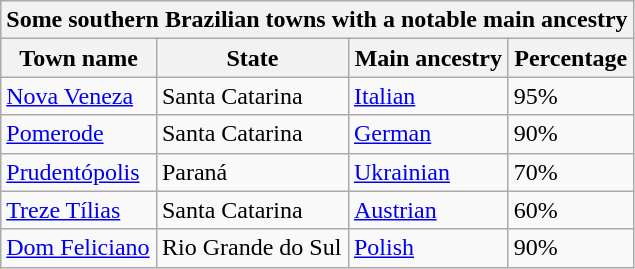<table class="wikitable">
<tr>
<th colspan=4>Some southern Brazilian towns with a notable main ancestry</th>
</tr>
<tr>
<th>Town name</th>
<th>State</th>
<th>Main ancestry</th>
<th>Percentage</th>
</tr>
<tr>
<td><a href='#'>Nova Veneza</a></td>
<td>Santa Catarina</td>
<td><a href='#'>Italian</a></td>
<td>95%</td>
</tr>
<tr>
<td><a href='#'>Pomerode</a></td>
<td>Santa Catarina</td>
<td><a href='#'>German</a></td>
<td>90%</td>
</tr>
<tr>
<td><a href='#'>Prudentópolis</a></td>
<td>Paraná</td>
<td><a href='#'>Ukrainian</a></td>
<td>70%</td>
</tr>
<tr>
<td><a href='#'>Treze Tílias</a></td>
<td>Santa Catarina</td>
<td><a href='#'>Austrian</a></td>
<td>60%</td>
</tr>
<tr>
<td><a href='#'>Dom Feliciano</a></td>
<td>Rio Grande do Sul</td>
<td><a href='#'>Polish</a></td>
<td>90%</td>
</tr>
</table>
